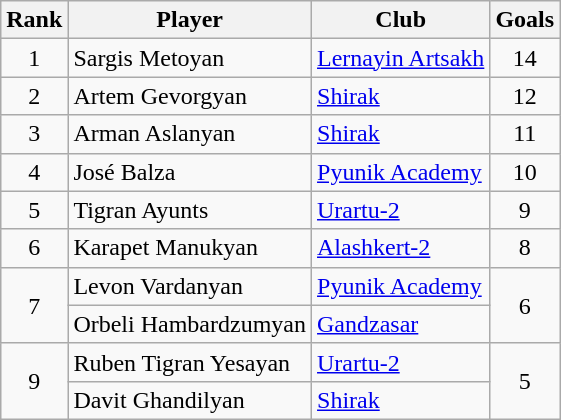<table class="wikitable" style="text-align:center">
<tr>
<th>Rank</th>
<th>Player</th>
<th>Club</th>
<th>Goals</th>
</tr>
<tr>
<td>1</td>
<td align=left> Sargis Metoyan</td>
<td align=left><a href='#'>Lernayin Artsakh</a></td>
<td>14</td>
</tr>
<tr>
<td>2</td>
<td align=left> Artem Gevorgyan</td>
<td align=left><a href='#'>Shirak</a></td>
<td>12</td>
</tr>
<tr>
<td>3</td>
<td align=left> Arman Aslanyan</td>
<td align=left><a href='#'>Shirak</a></td>
<td>11</td>
</tr>
<tr>
<td>4</td>
<td align=left> José Balza</td>
<td align=left><a href='#'>Pyunik Academy</a></td>
<td>10</td>
</tr>
<tr>
<td>5</td>
<td align=left> Tigran Ayunts</td>
<td align=left><a href='#'>Urartu-2</a></td>
<td>9</td>
</tr>
<tr>
<td>6</td>
<td align=left> Karapet Manukyan</td>
<td align=left><a href='#'>Alashkert-2</a></td>
<td>8</td>
</tr>
<tr>
<td rowspan="2">7</td>
<td align=left> Levon Vardanyan</td>
<td align=left><a href='#'>Pyunik Academy</a></td>
<td rowspan="2">6</td>
</tr>
<tr>
<td align=left> Orbeli Hambardzumyan</td>
<td align=left><a href='#'>Gandzasar</a></td>
</tr>
<tr>
<td rowspan="2">9</td>
<td align=left> Ruben Tigran Yesayan</td>
<td align=left><a href='#'>Urartu-2</a></td>
<td rowspan="2">5</td>
</tr>
<tr>
<td align=left> Davit Ghandilyan</td>
<td align=left><a href='#'>Shirak</a></td>
</tr>
</table>
